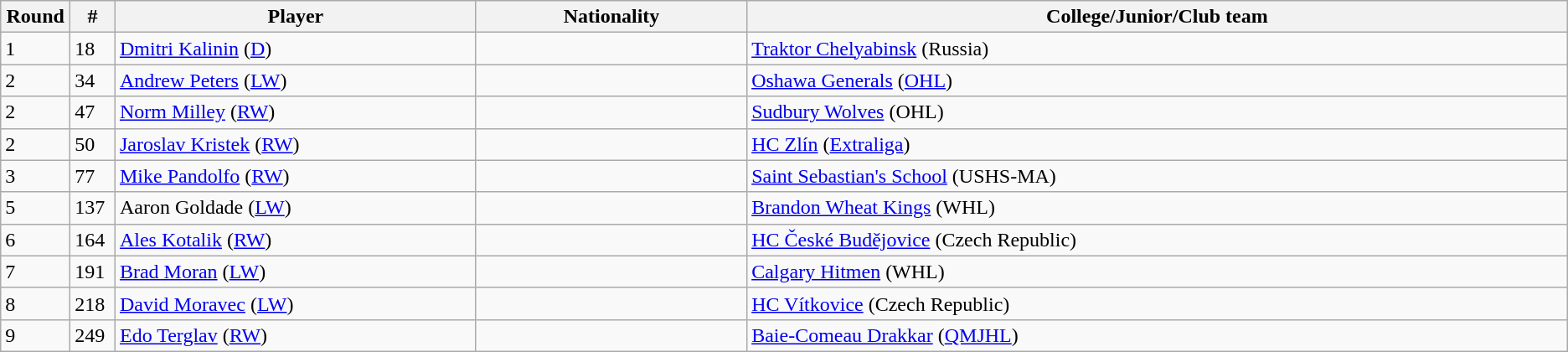<table class="wikitable">
<tr>
<th bgcolor="#DDDDFF" width="2.75%">Round</th>
<th bgcolor="#DDDDFF" width="2.75%">#</th>
<th bgcolor="#DDDDFF" width="22.0%">Player</th>
<th bgcolor="#DDDDFF" width="16.5%">Nationality</th>
<th bgcolor="#DDDDFF" width="50.0%">College/Junior/Club team</th>
</tr>
<tr>
<td>1</td>
<td>18</td>
<td><a href='#'>Dmitri Kalinin</a> (<a href='#'>D</a>)</td>
<td></td>
<td><a href='#'>Traktor Chelyabinsk</a> (Russia)</td>
</tr>
<tr>
<td>2</td>
<td>34</td>
<td><a href='#'>Andrew Peters</a> (<a href='#'>LW</a>)</td>
<td></td>
<td><a href='#'>Oshawa Generals</a> (<a href='#'>OHL</a>)</td>
</tr>
<tr>
<td>2</td>
<td>47</td>
<td><a href='#'>Norm Milley</a> (<a href='#'>RW</a>)</td>
<td></td>
<td><a href='#'>Sudbury Wolves</a> (OHL)</td>
</tr>
<tr>
<td>2</td>
<td>50</td>
<td><a href='#'>Jaroslav Kristek</a> (<a href='#'>RW</a>)</td>
<td></td>
<td><a href='#'>HC Zlín</a> (<a href='#'>Extraliga</a>)</td>
</tr>
<tr>
<td>3</td>
<td>77</td>
<td><a href='#'>Mike Pandolfo</a> (<a href='#'>RW</a>)</td>
<td></td>
<td><a href='#'>Saint Sebastian's School</a> (USHS-MA)</td>
</tr>
<tr>
<td>5</td>
<td>137</td>
<td>Aaron Goldade (<a href='#'>LW</a>)</td>
<td></td>
<td><a href='#'>Brandon Wheat Kings</a> (WHL)</td>
</tr>
<tr>
<td>6</td>
<td>164</td>
<td><a href='#'>Ales Kotalik</a> (<a href='#'>RW</a>)</td>
<td></td>
<td><a href='#'>HC České Budějovice</a> (Czech Republic)</td>
</tr>
<tr>
<td>7</td>
<td>191</td>
<td><a href='#'>Brad Moran</a> (<a href='#'>LW</a>)</td>
<td></td>
<td><a href='#'>Calgary Hitmen</a> (WHL)</td>
</tr>
<tr>
<td>8</td>
<td>218</td>
<td><a href='#'>David Moravec</a> (<a href='#'>LW</a>)</td>
<td></td>
<td><a href='#'>HC Vítkovice</a> (Czech Republic)</td>
</tr>
<tr>
<td>9</td>
<td>249</td>
<td><a href='#'>Edo Terglav</a> (<a href='#'>RW</a>)</td>
<td></td>
<td><a href='#'>Baie-Comeau Drakkar</a> (<a href='#'>QMJHL</a>)</td>
</tr>
</table>
